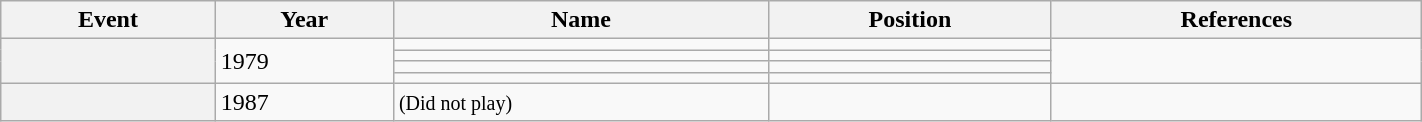<table class="wikitable sortable" width="75%">
<tr>
<th scope="col">Event</th>
<th scope="col">Year</th>
<th scope="col">Name</th>
<th scope="col">Position</th>
<th scope="col" class="unsortable">References</th>
</tr>
<tr>
<th scope="row" rowspan="4"></th>
<td rowspan="4">1979</td>
<td></td>
<td></td>
<td rowspan="4"></td>
</tr>
<tr>
<td></td>
<td></td>
</tr>
<tr>
<td></td>
<td></td>
</tr>
<tr>
<td></td>
<td></td>
</tr>
<tr>
<th scope="row"></th>
<td>1987</td>
<td> <small>(Did not play)</small></td>
<td></td>
<td></td>
</tr>
</table>
